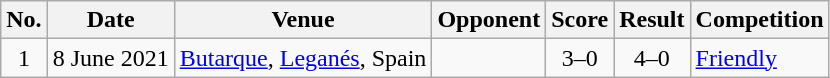<table class="wikitable sortable">
<tr>
<th scope="col">No.</th>
<th scope="col">Date</th>
<th scope="col">Venue</th>
<th scope="col">Opponent</th>
<th scope="col">Score</th>
<th scope="col">Result</th>
<th scope="col">Competition</th>
</tr>
<tr>
<td align="center">1</td>
<td>8 June 2021</td>
<td><a href='#'>Butarque</a>, <a href='#'>Leganés</a>, Spain</td>
<td></td>
<td align="center">3–0</td>
<td align="center">4–0</td>
<td><a href='#'>Friendly</a></td>
</tr>
</table>
